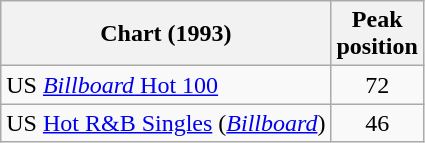<table class="wikitable sortable">
<tr>
<th scope="col">Chart (1993)</th>
<th scope="col">Peak<br>position</th>
</tr>
<tr>
<td>US <a href='#'><em>Billboard</em> Hot 100</a></td>
<td align="center">72</td>
</tr>
<tr>
<td>US <a href='#'>Hot R&B Singles</a> (<em><a href='#'>Billboard</a></em>)</td>
<td align="center">46</td>
</tr>
</table>
